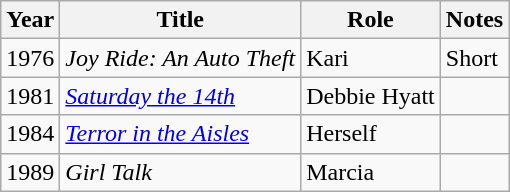<table class="wikitable sortable">
<tr>
<th>Year</th>
<th>Title</th>
<th>Role</th>
<th class="unsortable">Notes</th>
</tr>
<tr>
<td>1976</td>
<td><em>Joy Ride: An Auto Theft</em></td>
<td>Kari</td>
<td>Short</td>
</tr>
<tr>
<td>1981</td>
<td><em><a href='#'>Saturday the 14th</a></em></td>
<td>Debbie Hyatt</td>
<td></td>
</tr>
<tr>
<td>1984</td>
<td><em><a href='#'>Terror in the Aisles</a></em></td>
<td>Herself</td>
<td></td>
</tr>
<tr>
<td>1989</td>
<td><em>Girl Talk</em></td>
<td>Marcia</td>
<td></td>
</tr>
</table>
